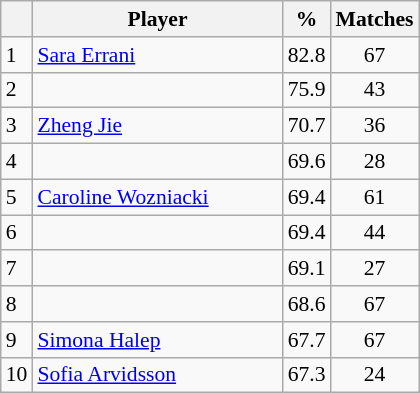<table class="wikitable sortable" style=font-size:90%>
<tr>
<th></th>
<th width=160>Player</th>
<th width=20>%</th>
<th>Matches</th>
</tr>
<tr>
<td>1</td>
<td> <a href='#'>Sara Errani</a></td>
<td>82.8</td>
<td align=center>67</td>
</tr>
<tr>
<td>2</td>
<td></td>
<td>75.9</td>
<td align=center>43</td>
</tr>
<tr>
<td>3</td>
<td> <a href='#'>Zheng Jie</a></td>
<td>70.7</td>
<td align=center>36</td>
</tr>
<tr>
<td>4</td>
<td></td>
<td>69.6</td>
<td align=center>28</td>
</tr>
<tr>
<td>5</td>
<td> <a href='#'>Caroline Wozniacki</a></td>
<td>69.4</td>
<td align=center>61</td>
</tr>
<tr>
<td>6</td>
<td></td>
<td>69.4</td>
<td align=center>44</td>
</tr>
<tr>
<td>7</td>
<td></td>
<td>69.1</td>
<td align=center>27</td>
</tr>
<tr>
<td>8</td>
<td></td>
<td>68.6</td>
<td align=center>67</td>
</tr>
<tr>
<td>9</td>
<td> <a href='#'>Simona Halep</a></td>
<td>67.7</td>
<td align=center>67</td>
</tr>
<tr>
<td>10</td>
<td> <a href='#'>Sofia Arvidsson</a></td>
<td>67.3</td>
<td align=center>24</td>
</tr>
</table>
